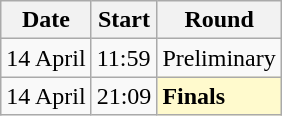<table class=wikitable>
<tr>
<th>Date</th>
<th>Start</th>
<th>Round</th>
</tr>
<tr>
<td>14 April</td>
<td>11:59</td>
<td>Preliminary</td>
</tr>
<tr>
<td>14 April</td>
<td>21:09</td>
<td style=background:lemonchiffon><strong>Finals</strong></td>
</tr>
</table>
